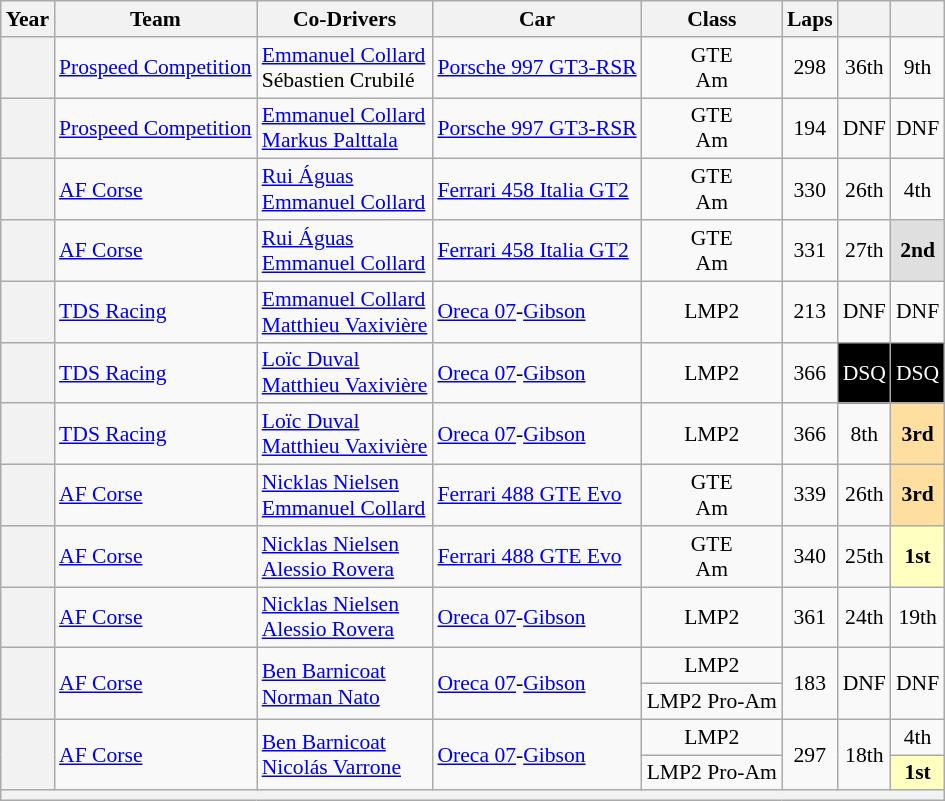<table class="wikitable" style="text-align:center; font-size:90%">
<tr>
<th>Year</th>
<th>Team</th>
<th>Co-Drivers</th>
<th>Car</th>
<th>Class</th>
<th>Laps</th>
<th></th>
<th></th>
</tr>
<tr>
<th></th>
<td align="left"> <a href='#'>Prospeed Competition</a></td>
<td align="left"> <a href='#'>Emmanuel Collard</a><br> Sébastien Crubilé</td>
<td align="left"><a href='#'>Porsche 997 GT3-RSR</a></td>
<td>GTE<br>Am</td>
<td>298</td>
<td>36th</td>
<td>9th</td>
</tr>
<tr>
<th></th>
<td align="left"> <a href='#'>Prospeed Competition</a></td>
<td align="left"> <a href='#'>Emmanuel Collard</a><br> <a href='#'>Markus Palttala</a></td>
<td align="left"><a href='#'>Porsche 997 GT3-RSR</a></td>
<td>GTE<br>Am</td>
<td>194</td>
<td>DNF</td>
<td>DNF</td>
</tr>
<tr>
<th></th>
<td align="left"> <a href='#'>AF Corse</a></td>
<td align="left"> <a href='#'>Rui Águas</a><br> <a href='#'>Emmanuel Collard</a></td>
<td align="left"><a href='#'>Ferrari 458 Italia GT2</a></td>
<td>GTE<br>Am</td>
<td>330</td>
<td>26th</td>
<td>4th</td>
</tr>
<tr>
<th></th>
<td align="left"> <a href='#'>AF Corse</a></td>
<td align="left"> <a href='#'>Rui Águas</a><br> <a href='#'>Emmanuel Collard</a></td>
<td align="left"><a href='#'>Ferrari 458 Italia GT2</a></td>
<td>GTE<br>Am</td>
<td>331</td>
<td>27th</td>
<td style="background:#DFDFDF;"><strong>2nd</strong></td>
</tr>
<tr>
<th></th>
<td align="left"> <a href='#'>TDS Racing</a></td>
<td align="left"> <a href='#'>Emmanuel Collard</a><br> <a href='#'>Matthieu Vaxivière</a></td>
<td align="left"><a href='#'>Oreca 07</a>-<a href='#'>Gibson</a></td>
<td>LMP2</td>
<td>213</td>
<td>DNF</td>
<td>DNF</td>
</tr>
<tr>
<th></th>
<td align="left"> <a href='#'>TDS Racing</a></td>
<td align="left"> <a href='#'>Loïc Duval</a><br> <a href='#'>Matthieu Vaxivière</a></td>
<td align="left"><a href='#'>Oreca 07</a>-<a href='#'>Gibson</a></td>
<td>LMP2</td>
<td>366</td>
<td style="background:#000000; color:white;">DSQ</td>
<td style="background:#000000; color:white;">DSQ</td>
</tr>
<tr>
<th></th>
<td align="left"> <a href='#'>TDS Racing</a></td>
<td align="left"> <a href='#'>Loïc Duval</a><br> <a href='#'>Matthieu Vaxivière</a></td>
<td align="left"><a href='#'>Oreca 07</a>-<a href='#'>Gibson</a></td>
<td>LMP2</td>
<td>366</td>
<td>8th</td>
<td style="background:#FFDF9F;"><strong>3rd</strong></td>
</tr>
<tr>
<th></th>
<td align="left"> <a href='#'>AF Corse</a></td>
<td align="left"> <a href='#'>Nicklas Nielsen</a><br> <a href='#'>Emmanuel Collard</a></td>
<td align="left"><a href='#'>Ferrari 488 GTE Evo</a></td>
<td>GTE<br>Am</td>
<td>339</td>
<td>26th</td>
<td style="background:#FFDF9F;"><strong>3rd</strong></td>
</tr>
<tr>
<th></th>
<td align="left"> <a href='#'>AF Corse</a></td>
<td align="left"> <a href='#'>Nicklas Nielsen</a><br> <a href='#'>Alessio Rovera</a></td>
<td align="left"><a href='#'>Ferrari 488 GTE Evo</a></td>
<td>GTE<br>Am</td>
<td>340</td>
<td>25th</td>
<td style="background:#FFFFBF;"><strong>1st</strong></td>
</tr>
<tr>
<th></th>
<td align="left"> <a href='#'>AF Corse</a></td>
<td align="left"> <a href='#'>Nicklas Nielsen</a><br> <a href='#'>Alessio Rovera</a></td>
<td align="left"><a href='#'>Oreca 07</a>-<a href='#'>Gibson</a></td>
<td>LMP2</td>
<td>361</td>
<td>24th</td>
<td>19th</td>
</tr>
<tr>
<th rowspan="2"></th>
<td rowspan="2" align="left"> <a href='#'>AF Corse</a></td>
<td rowspan="2" align="left"> <a href='#'>Ben Barnicoat</a><br> <a href='#'>Norman Nato</a></td>
<td rowspan="2" align="left"><a href='#'>Oreca 07</a>-<a href='#'>Gibson</a></td>
<td>LMP2</td>
<td rowspan="2">183</td>
<td rowspan="2">DNF</td>
<td rowspan="2">DNF</td>
</tr>
<tr>
<td>LMP2 Pro-Am</td>
</tr>
<tr>
<th rowspan="2"></th>
<td rowspan="2" align="left"> <a href='#'>AF Corse</a></td>
<td rowspan="2" align="left"> <a href='#'>Ben Barnicoat</a><br> <a href='#'>Nicolás Varrone</a></td>
<td rowspan="2" align="left"><a href='#'>Oreca 07</a>-<a href='#'>Gibson</a></td>
<td>LMP2</td>
<td rowspan="2">297</td>
<td rowspan="2">18th</td>
<td>4th</td>
</tr>
<tr>
<td>LMP2 Pro-Am</td>
<td style="background:#FFFFBF;"><strong>1st</strong></td>
</tr>
<tr>
<th colspan="8"></th>
</tr>
</table>
